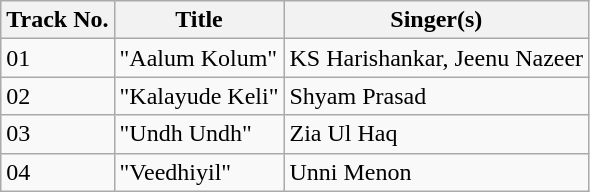<table class="wikitable">
<tr>
<th>Track No.</th>
<th>Title</th>
<th>Singer(s)</th>
</tr>
<tr>
<td>01</td>
<td>"Aalum Kolum"</td>
<td>KS Harishankar, Jeenu Nazeer</td>
</tr>
<tr>
<td>02</td>
<td>"Kalayude Keli"</td>
<td>Shyam Prasad</td>
</tr>
<tr>
<td>03</td>
<td>"Undh Undh"</td>
<td>Zia Ul Haq</td>
</tr>
<tr>
<td>04</td>
<td>"Veedhiyil"</td>
<td>Unni Menon</td>
</tr>
</table>
